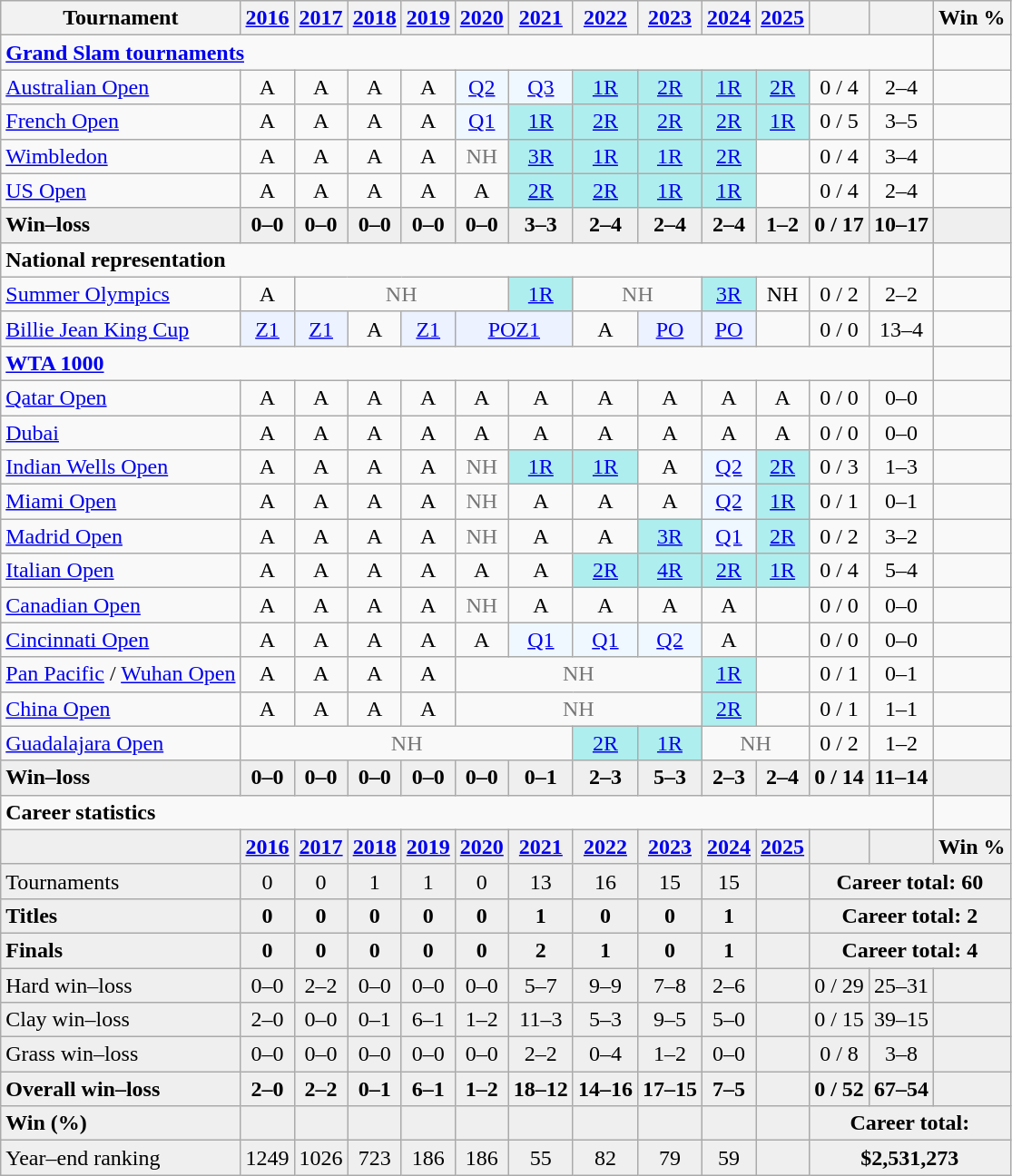<table class=wikitable style=text-align:center>
<tr>
<th>Tournament</th>
<th><a href='#'>2016</a></th>
<th><a href='#'>2017</a></th>
<th><a href='#'>2018</a></th>
<th><a href='#'>2019</a></th>
<th><a href='#'>2020</a></th>
<th><a href='#'>2021</a></th>
<th><a href='#'>2022</a></th>
<th><a href='#'>2023</a></th>
<th><a href='#'>2024</a></th>
<th><a href='#'>2025</a></th>
<th></th>
<th></th>
<th>Win %</th>
</tr>
<tr>
<td colspan=13 align="left"><strong><a href='#'>Grand Slam tournaments</a></strong></td>
</tr>
<tr>
<td align=left><a href='#'>Australian Open</a></td>
<td>A</td>
<td>A</td>
<td>A</td>
<td>A</td>
<td bgcolor=f0f8ff><a href='#'>Q2</a></td>
<td bgcolor=f0f8ff><a href='#'>Q3</a></td>
<td bgcolor=afeeee><a href='#'>1R</a></td>
<td bgcolor=afeeee><a href='#'>2R</a></td>
<td bgcolor=afeeee><a href='#'>1R</a></td>
<td bgcolor=afeeee><a href='#'>2R</a></td>
<td>0 / 4</td>
<td>2–4</td>
<td></td>
</tr>
<tr>
<td align=left><a href='#'>French Open</a></td>
<td>A</td>
<td>A</td>
<td>A</td>
<td>A</td>
<td bgcolor=f0f8ff><a href='#'>Q1</a></td>
<td bgcolor=afeeee><a href='#'>1R</a></td>
<td bgcolor=afeeee><a href='#'>2R</a></td>
<td bgcolor=afeeee><a href='#'>2R</a></td>
<td bgcolor=afeeee><a href='#'>2R</a></td>
<td bgcolor=afeeee><a href='#'>1R</a></td>
<td>0 / 5</td>
<td>3–5</td>
<td></td>
</tr>
<tr>
<td align=left><a href='#'>Wimbledon</a></td>
<td>A</td>
<td>A</td>
<td>A</td>
<td>A</td>
<td style=color:#767676>NH</td>
<td bgcolor=afeeee><a href='#'>3R</a></td>
<td bgcolor=afeeee><a href='#'>1R</a></td>
<td bgcolor=afeeee><a href='#'>1R</a></td>
<td bgcolor=afeeee><a href='#'>2R</a></td>
<td></td>
<td>0 / 4</td>
<td>3–4</td>
<td></td>
</tr>
<tr>
<td align=left><a href='#'>US Open</a></td>
<td>A</td>
<td>A</td>
<td>A</td>
<td>A</td>
<td>A</td>
<td bgcolor=afeeee><a href='#'>2R</a></td>
<td bgcolor=afeeee><a href='#'>2R</a></td>
<td bgcolor=afeeee><a href='#'>1R</a></td>
<td bgcolor=afeeee><a href='#'>1R</a></td>
<td></td>
<td>0 / 4</td>
<td>2–4</td>
<td></td>
</tr>
<tr style=background:#efefef;font-weight:bold>
<td align=left>Win–loss</td>
<td>0–0</td>
<td>0–0</td>
<td>0–0</td>
<td>0–0</td>
<td>0–0</td>
<td>3–3</td>
<td>2–4</td>
<td>2–4</td>
<td>2–4</td>
<td>1–2</td>
<td>0 / 17</td>
<td>10–17</td>
<td></td>
</tr>
<tr>
<td colspan=13 align="left"><strong>National representation</strong></td>
</tr>
<tr>
<td align=left><a href='#'>Summer Olympics</a></td>
<td>A</td>
<td colspan="4" style="color:#767676">NH</td>
<td bgcolor=afeeee><a href='#'>1R</a></td>
<td style=color:#767676 colspan="2">NH</td>
<td bgcolor=afeeee><a href='#'>3R</a></td>
<td>NH</td>
<td>0 / 2</td>
<td>2–2</td>
<td></td>
</tr>
<tr>
<td align=left><a href='#'>Billie Jean King Cup</a></td>
<td bgcolor=ecf2ff><a href='#'>Z1</a></td>
<td bgcolor=ecf2ff><a href='#'>Z1</a></td>
<td>A</td>
<td bgcolor=ecf2ff><a href='#'>Z1</a></td>
<td colspan="2" bgcolor=ecf2ff><a href='#'>POZ1</a></td>
<td>A</td>
<td bgcolor=ecf2ff><a href='#'>PO</a></td>
<td bgcolor=ecf2ff><a href='#'>PO</a></td>
<td></td>
<td>0 / 0</td>
<td>13–4</td>
<td></td>
</tr>
<tr>
<td colspan=13 align="left"><strong><a href='#'>WTA 1000</a></strong></td>
</tr>
<tr>
<td align="left"><a href='#'>Qatar Open</a></td>
<td>A</td>
<td>A</td>
<td>A</td>
<td>A</td>
<td>A</td>
<td>A</td>
<td>A</td>
<td>A</td>
<td>A</td>
<td>A</td>
<td>0 / 0</td>
<td>0–0</td>
<td></td>
</tr>
<tr>
<td align="left"><a href='#'>Dubai</a></td>
<td>A</td>
<td>A</td>
<td>A</td>
<td>A</td>
<td>A</td>
<td>A</td>
<td>A</td>
<td>A</td>
<td>A</td>
<td>A</td>
<td>0 / 0</td>
<td>0–0</td>
<td></td>
</tr>
<tr>
<td align="left"><a href='#'>Indian Wells Open</a></td>
<td>A</td>
<td>A</td>
<td>A</td>
<td>A</td>
<td style="color:#767676">NH</td>
<td bgcolor="afeeee"><a href='#'>1R</a></td>
<td bgcolor="afeeee"><a href='#'>1R</a></td>
<td>A</td>
<td style=background:#f0f8ff><a href='#'>Q2</a></td>
<td bgcolor="afeeee"><a href='#'>2R</a></td>
<td>0 / 3</td>
<td>1–3</td>
<td></td>
</tr>
<tr>
<td align="left"><a href='#'>Miami Open</a></td>
<td>A</td>
<td>A</td>
<td>A</td>
<td>A</td>
<td style="color:#767676">NH</td>
<td>A</td>
<td>A</td>
<td>A</td>
<td style=background:#f0f8ff><a href='#'>Q2</a></td>
<td bgcolor="afeeee"><a href='#'>1R</a></td>
<td>0 / 1</td>
<td>0–1</td>
<td></td>
</tr>
<tr>
<td align="left"><a href='#'>Madrid Open</a></td>
<td>A</td>
<td>A</td>
<td>A</td>
<td>A</td>
<td style="color:#767676">NH</td>
<td>A</td>
<td>A</td>
<td bgcolor="afeeee"><a href='#'>3R</a></td>
<td style=background:#f0f8ff><a href='#'>Q1</a></td>
<td bgcolor="afeeee"><a href='#'>2R</a></td>
<td>0 / 2</td>
<td>3–2</td>
<td></td>
</tr>
<tr>
<td align="left"><a href='#'>Italian Open</a></td>
<td>A</td>
<td>A</td>
<td>A</td>
<td>A</td>
<td>A</td>
<td>A</td>
<td bgcolor="afeeee"><a href='#'>2R</a></td>
<td bgcolor="afeeee"><a href='#'>4R</a></td>
<td bgcolor="afeeee"><a href='#'>2R</a></td>
<td bgcolor="afeeee"><a href='#'>1R</a></td>
<td>0 / 4</td>
<td>5–4</td>
<td></td>
</tr>
<tr>
<td align="left"><a href='#'>Canadian Open</a></td>
<td>A</td>
<td>A</td>
<td>A</td>
<td>A</td>
<td style="color:#767676">NH</td>
<td>A</td>
<td>A</td>
<td>A</td>
<td>A</td>
<td></td>
<td>0 / 0</td>
<td>0–0</td>
<td></td>
</tr>
<tr>
<td align="left"><a href='#'>Cincinnati Open</a></td>
<td>A</td>
<td>A</td>
<td>A</td>
<td>A</td>
<td>A</td>
<td bgcolor="f0f8ff"><a href='#'>Q1</a></td>
<td bgcolor="f0f8ff"><a href='#'>Q1</a></td>
<td bgcolor="f0f8ff"><a href='#'>Q2</a></td>
<td>A</td>
<td></td>
<td>0 / 0</td>
<td>0–0</td>
<td></td>
</tr>
<tr>
<td align="left"><a href='#'>Pan Pacific</a> / <a href='#'>Wuhan Open</a></td>
<td>A</td>
<td>A</td>
<td>A</td>
<td>A</td>
<td colspan="4" style="color:#767676">NH</td>
<td style=background:#afeeee><a href='#'>1R</a></td>
<td></td>
<td>0 / 1</td>
<td>0–1</td>
<td></td>
</tr>
<tr>
<td align="left"><a href='#'>China Open</a></td>
<td>A</td>
<td>A</td>
<td>A</td>
<td>A</td>
<td colspan="4" style="color:#767676">NH</td>
<td bgcolor="afeeee"><a href='#'>2R</a></td>
<td></td>
<td>0 / 1</td>
<td>1–1</td>
<td></td>
</tr>
<tr>
<td align="left"><a href='#'>Guadalajara Open</a></td>
<td colspan="6" style="color:#767676">NH</td>
<td bgcolor="afeeee"><a href='#'>2R</a></td>
<td bgcolor="afeeee"><a href='#'>1R</a></td>
<td colspan="2" style="color:#767676">NH</td>
<td>0 / 2</td>
<td>1–2</td>
<td></td>
</tr>
<tr style="background:#efefef;font-weight:bold">
<td align=left>Win–loss</td>
<td>0–0</td>
<td>0–0</td>
<td>0–0</td>
<td>0–0</td>
<td>0–0</td>
<td>0–1</td>
<td>2–3</td>
<td>5–3</td>
<td>2–3</td>
<td>2–4</td>
<td>0 / 14</td>
<td>11–14</td>
<td></td>
</tr>
<tr>
<td colspan=13 align="left"><strong>Career statistics</strong></td>
</tr>
<tr style="background:#efefef;font-weight:bold">
<td></td>
<td><a href='#'>2016</a></td>
<td><a href='#'>2017</a></td>
<td><a href='#'>2018</a></td>
<td><a href='#'>2019</a></td>
<td><a href='#'>2020</a></td>
<td><a href='#'>2021</a></td>
<td><a href='#'>2022</a></td>
<td><a href='#'>2023</a></td>
<td><a href='#'>2024</a></td>
<td><a href='#'>2025</a></td>
<td></td>
<td></td>
<td>Win %</td>
</tr>
<tr bgcolor="efefef">
<td align="left">Tournaments</td>
<td>0</td>
<td>0</td>
<td>1</td>
<td>1</td>
<td>0</td>
<td>13</td>
<td>16</td>
<td>15</td>
<td>15</td>
<td></td>
<td colspan="3"><strong>Career total: 60</strong></td>
</tr>
<tr style="background:#efefef;font-weight:bold">
<td align="left">Titles</td>
<td>0</td>
<td>0</td>
<td>0</td>
<td>0</td>
<td>0</td>
<td>1</td>
<td>0</td>
<td>0</td>
<td>1</td>
<td></td>
<td colspan="3">Career total: 2</td>
</tr>
<tr style="background:#efefef;font-weight:bold">
<td align="left">Finals</td>
<td>0</td>
<td>0</td>
<td>0</td>
<td>0</td>
<td>0</td>
<td>2</td>
<td>1</td>
<td>0</td>
<td>1</td>
<td></td>
<td colspan="3">Career total: 4</td>
</tr>
<tr bgcolor=efefef>
<td align=left>Hard win–loss</td>
<td>0–0</td>
<td>2–2</td>
<td>0–0</td>
<td>0–0</td>
<td>0–0</td>
<td>5–7</td>
<td>9–9</td>
<td>7–8</td>
<td>2–6</td>
<td></td>
<td>0 / 29</td>
<td>25–31</td>
<td></td>
</tr>
<tr bgcolor=efefef>
<td align=left>Clay win–loss</td>
<td>2–0</td>
<td>0–0</td>
<td>0–1</td>
<td>6–1</td>
<td>1–2</td>
<td>11–3</td>
<td>5–3</td>
<td>9–5</td>
<td>5–0</td>
<td></td>
<td>0 / 15</td>
<td>39–15</td>
<td></td>
</tr>
<tr bgcolor=efefef>
<td align=left>Grass win–loss</td>
<td>0–0</td>
<td>0–0</td>
<td>0–0</td>
<td>0–0</td>
<td>0–0</td>
<td>2–2</td>
<td>0–4</td>
<td>1–2</td>
<td>0–0</td>
<td></td>
<td>0 / 8</td>
<td>3–8</td>
<td></td>
</tr>
<tr style="background:#efefef;font-weight:bold">
<td align="left">Overall win–loss</td>
<td>2–0</td>
<td>2–2</td>
<td>0–1</td>
<td>6–1</td>
<td>1–2</td>
<td>18–12</td>
<td>14–16</td>
<td>17–15</td>
<td>7–5</td>
<td></td>
<td>0 / 52</td>
<td>67–54</td>
<td></td>
</tr>
<tr style="background:#efefef;font-weight:bold">
<td align="left">Win (%)</td>
<td></td>
<td></td>
<td></td>
<td></td>
<td></td>
<td></td>
<td></td>
<td></td>
<td></td>
<td></td>
<td colspan="3">Career total: </td>
</tr>
<tr bgcolor="efefef">
<td align="left">Year–end ranking</td>
<td>1249</td>
<td>1026</td>
<td>723</td>
<td>186</td>
<td>186</td>
<td>55</td>
<td>82</td>
<td>79</td>
<td>59</td>
<td></td>
<td colspan="3"><strong>$2,531,273</strong></td>
</tr>
</table>
